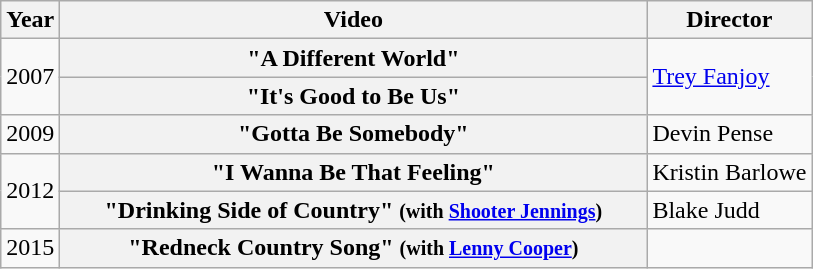<table class="wikitable plainrowheaders">
<tr>
<th>Year</th>
<th style="width:24em;">Video</th>
<th>Director</th>
</tr>
<tr>
<td rowspan="2">2007</td>
<th scope="row">"A Different World"</th>
<td rowspan="2"><a href='#'>Trey Fanjoy</a></td>
</tr>
<tr>
<th scope="row">"It's Good to Be Us"</th>
</tr>
<tr>
<td>2009</td>
<th scope="row">"Gotta Be Somebody"</th>
<td>Devin Pense</td>
</tr>
<tr>
<td rowspan="2">2012</td>
<th scope="row">"I Wanna Be That Feeling"</th>
<td>Kristin Barlowe</td>
</tr>
<tr>
<th scope="row">"Drinking Side of Country" <small>(with <a href='#'>Shooter Jennings</a>)</small></th>
<td>Blake Judd</td>
</tr>
<tr>
<td>2015</td>
<th scope="row">"Redneck Country Song" <small>(with <a href='#'>Lenny Cooper</a>)</small></th>
<td></td>
</tr>
</table>
